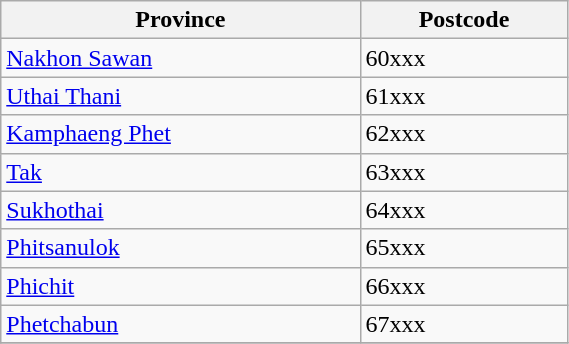<table class="wikitable" style="width:30%; display:inline-table;">
<tr>
<th>Province</th>
<th>Postcode</th>
</tr>
<tr>
<td><a href='#'>Nakhon Sawan</a></td>
<td>60xxx</td>
</tr>
<tr>
<td><a href='#'>Uthai Thani</a></td>
<td>61xxx</td>
</tr>
<tr>
<td><a href='#'>Kamphaeng Phet</a></td>
<td>62xxx</td>
</tr>
<tr>
<td><a href='#'>Tak</a></td>
<td>63xxx</td>
</tr>
<tr>
<td><a href='#'>Sukhothai</a></td>
<td>64xxx</td>
</tr>
<tr>
<td><a href='#'>Phitsanulok</a></td>
<td>65xxx</td>
</tr>
<tr>
<td><a href='#'>Phichit</a></td>
<td>66xxx</td>
</tr>
<tr>
<td><a href='#'>Phetchabun</a></td>
<td>67xxx</td>
</tr>
<tr>
</tr>
</table>
